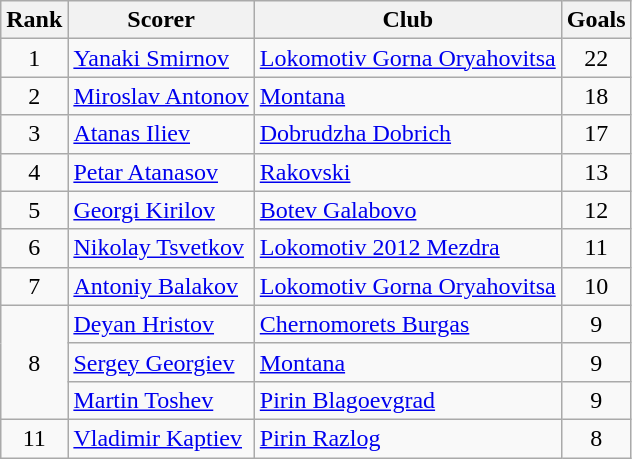<table class="wikitable" style="text-align:center">
<tr>
<th>Rank</th>
<th>Scorer</th>
<th>Club</th>
<th>Goals</th>
</tr>
<tr>
<td rowspan="1">1</td>
<td align="left"> <a href='#'>Yanaki Smirnov</a></td>
<td align="left"><a href='#'>Lokomotiv Gorna Oryahovitsa</a></td>
<td>22</td>
</tr>
<tr>
<td rowspan="1">2</td>
<td align="left"> <a href='#'>Miroslav Antonov</a></td>
<td align="left"><a href='#'>Montana</a></td>
<td>18</td>
</tr>
<tr>
<td rowspan="1">3</td>
<td align="left"> <a href='#'>Atanas Iliev</a></td>
<td align="left"><a href='#'>Dobrudzha Dobrich</a></td>
<td>17</td>
</tr>
<tr>
<td rowspan="1">4</td>
<td align="left"> <a href='#'>Petar Atanasov</a></td>
<td align="left"><a href='#'>Rakovski</a></td>
<td>13</td>
</tr>
<tr>
<td rowspan="1">5</td>
<td align="left"> <a href='#'>Georgi Kirilov</a></td>
<td align="left"><a href='#'>Botev Galabovo</a></td>
<td>12</td>
</tr>
<tr>
<td rowspan="1">6</td>
<td align="left"> <a href='#'>Nikolay Tsvetkov</a></td>
<td align="left"><a href='#'>Lokomotiv 2012 Mezdra</a></td>
<td>11</td>
</tr>
<tr>
<td rowspan="1">7</td>
<td align="left"> <a href='#'>Antoniy Balakov</a></td>
<td align="left"><a href='#'>Lokomotiv Gorna Oryahovitsa</a></td>
<td>10</td>
</tr>
<tr>
<td rowspan="3">8</td>
<td align="left"> <a href='#'>Deyan Hristov</a></td>
<td align="left"><a href='#'>Chernomorets Burgas</a></td>
<td>9</td>
</tr>
<tr>
<td align="left"> <a href='#'>Sergey Georgiev</a></td>
<td align="left"><a href='#'>Montana</a></td>
<td>9</td>
</tr>
<tr>
<td align="left"> <a href='#'>Martin Toshev</a></td>
<td align="left"><a href='#'>Pirin Blagoevgrad</a></td>
<td>9</td>
</tr>
<tr>
<td rowspan="1">11</td>
<td align="left"> <a href='#'>Vladimir Kaptiev</a></td>
<td align="left"><a href='#'>Pirin Razlog</a></td>
<td>8</td>
</tr>
</table>
